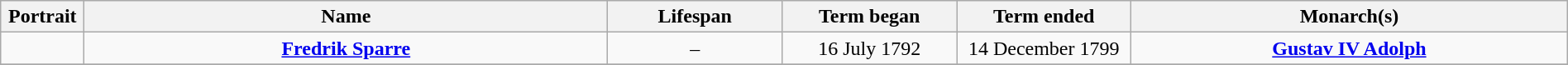<table width=100% class="wikitable">
<tr>
<th width=1%>Portrait</th>
<th width=24%>Name</th>
<th width=8%>Lifespan</th>
<th width=8%>Term began</th>
<th width=8%>Term ended</th>
<th width=20%>Monarch(s)</th>
</tr>
<tr>
<td align="center"></td>
<td align="center"><strong><a href='#'>Fredrik Sparre</a></strong><br></td>
<td align="center"> –<br></td>
<td align="center">16 July 1792</td>
<td align="center">14 December 1799</td>
<td align="center"><strong><a href='#'>Gustav IV Adolph</a></strong></td>
</tr>
<tr>
</tr>
</table>
